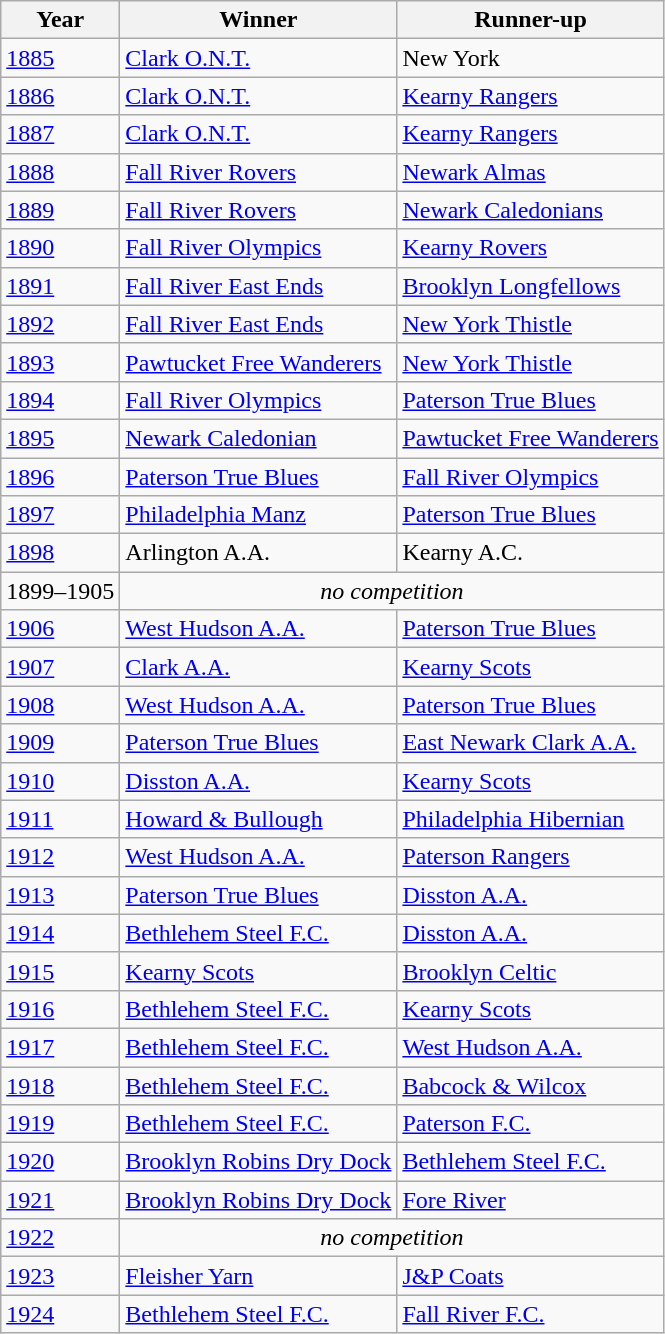<table class="wikitable" style="text-align: left;">
<tr>
<th>Year</th>
<th>Winner</th>
<th>Runner-up</th>
</tr>
<tr>
<td><a href='#'>1885</a></td>
<td><a href='#'>Clark O.N.T.</a></td>
<td>New York</td>
</tr>
<tr>
<td><a href='#'>1886</a></td>
<td><a href='#'>Clark O.N.T.</a></td>
<td><a href='#'>Kearny Rangers</a></td>
</tr>
<tr>
<td><a href='#'>1887</a></td>
<td><a href='#'>Clark O.N.T.</a></td>
<td><a href='#'>Kearny Rangers</a></td>
</tr>
<tr>
<td><a href='#'>1888</a></td>
<td><a href='#'>Fall River Rovers</a></td>
<td><a href='#'>Newark Almas</a></td>
</tr>
<tr>
<td><a href='#'>1889</a></td>
<td><a href='#'>Fall River Rovers</a></td>
<td><a href='#'>Newark Caledonians</a></td>
</tr>
<tr>
<td><a href='#'>1890</a></td>
<td><a href='#'>Fall River Olympics</a></td>
<td><a href='#'>Kearny Rovers</a></td>
</tr>
<tr>
<td><a href='#'>1891</a></td>
<td><a href='#'>Fall River East Ends</a></td>
<td><a href='#'>Brooklyn Longfellows</a></td>
</tr>
<tr>
<td><a href='#'>1892</a></td>
<td><a href='#'>Fall River East Ends</a></td>
<td><a href='#'>New York Thistle</a></td>
</tr>
<tr>
<td><a href='#'>1893</a></td>
<td><a href='#'>Pawtucket Free Wanderers</a></td>
<td><a href='#'>New York Thistle</a></td>
</tr>
<tr>
<td><a href='#'>1894</a></td>
<td><a href='#'>Fall River Olympics</a></td>
<td><a href='#'>Paterson True Blues</a></td>
</tr>
<tr>
<td><a href='#'>1895</a></td>
<td><a href='#'>Newark Caledonian</a></td>
<td><a href='#'>Pawtucket Free Wanderers</a></td>
</tr>
<tr>
<td><a href='#'>1896</a></td>
<td><a href='#'>Paterson True Blues</a></td>
<td><a href='#'>Fall River Olympics</a></td>
</tr>
<tr>
<td><a href='#'>1897</a></td>
<td><a href='#'>Philadelphia Manz</a></td>
<td><a href='#'>Paterson True Blues</a></td>
</tr>
<tr>
<td><a href='#'>1898</a></td>
<td>Arlington A.A.</td>
<td>Kearny A.C.</td>
</tr>
<tr>
<td>1899–1905</td>
<td colspan=2 align=center><em>no competition</em></td>
</tr>
<tr>
<td><a href='#'>1906</a></td>
<td><a href='#'>West Hudson A.A.</a></td>
<td><a href='#'>Paterson True Blues</a></td>
</tr>
<tr>
<td><a href='#'>1907</a></td>
<td><a href='#'>Clark A.A.</a></td>
<td><a href='#'>Kearny Scots</a></td>
</tr>
<tr>
<td><a href='#'>1908</a></td>
<td><a href='#'>West Hudson A.A.</a></td>
<td><a href='#'>Paterson True Blues</a></td>
</tr>
<tr>
<td><a href='#'>1909</a></td>
<td><a href='#'>Paterson True Blues</a></td>
<td><a href='#'>East Newark Clark A.A.</a></td>
</tr>
<tr>
<td><a href='#'>1910</a></td>
<td><a href='#'>Disston A.A.</a></td>
<td><a href='#'>Kearny Scots</a></td>
</tr>
<tr>
<td><a href='#'>1911</a></td>
<td><a href='#'>Howard & Bullough</a></td>
<td><a href='#'>Philadelphia Hibernian</a></td>
</tr>
<tr>
<td><a href='#'>1912</a></td>
<td><a href='#'>West Hudson A.A.</a></td>
<td><a href='#'>Paterson Rangers</a></td>
</tr>
<tr>
<td><a href='#'>1913</a></td>
<td><a href='#'>Paterson True Blues</a></td>
<td><a href='#'>Disston A.A.</a></td>
</tr>
<tr>
<td><a href='#'>1914</a></td>
<td><a href='#'>Bethlehem Steel F.C.</a></td>
<td><a href='#'>Disston A.A.</a></td>
</tr>
<tr>
<td><a href='#'>1915</a></td>
<td><a href='#'>Kearny Scots</a></td>
<td><a href='#'>Brooklyn Celtic</a></td>
</tr>
<tr>
<td><a href='#'>1916</a></td>
<td><a href='#'>Bethlehem Steel F.C.</a></td>
<td><a href='#'>Kearny Scots</a></td>
</tr>
<tr>
<td><a href='#'>1917</a></td>
<td><a href='#'>Bethlehem Steel F.C.</a></td>
<td><a href='#'>West Hudson A.A.</a></td>
</tr>
<tr>
<td><a href='#'>1918</a></td>
<td><a href='#'>Bethlehem Steel F.C.</a></td>
<td><a href='#'>Babcock & Wilcox</a></td>
</tr>
<tr>
<td><a href='#'>1919</a></td>
<td><a href='#'>Bethlehem Steel F.C.</a></td>
<td><a href='#'>Paterson F.C.</a></td>
</tr>
<tr>
<td><a href='#'>1920</a></td>
<td><a href='#'>Brooklyn Robins Dry Dock</a></td>
<td><a href='#'>Bethlehem Steel F.C.</a></td>
</tr>
<tr>
<td><a href='#'>1921</a></td>
<td><a href='#'>Brooklyn Robins Dry Dock</a></td>
<td><a href='#'>Fore River</a></td>
</tr>
<tr>
<td><a href='#'>1922</a></td>
<td colspan=2 align=center><em>no competition</em></td>
</tr>
<tr>
<td><a href='#'>1923</a></td>
<td><a href='#'>Fleisher Yarn</a></td>
<td><a href='#'>J&P Coats</a></td>
</tr>
<tr>
<td><a href='#'>1924</a></td>
<td><a href='#'>Bethlehem Steel F.C.</a></td>
<td><a href='#'>Fall River F.C.</a></td>
</tr>
</table>
